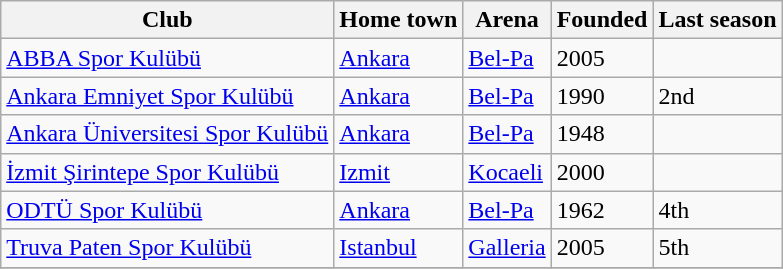<table class="wikitable">
<tr>
<th>Club</th>
<th>Home town</th>
<th>Arena</th>
<th>Founded</th>
<th>Last season</th>
</tr>
<tr>
<td><a href='#'>ABBA Spor Kulübü</a></td>
<td><a href='#'>Ankara</a></td>
<td><a href='#'>Bel-Pa</a></td>
<td>2005</td>
<td></td>
</tr>
<tr>
<td><a href='#'>Ankara Emniyet Spor Kulübü</a></td>
<td><a href='#'>Ankara</a></td>
<td><a href='#'>Bel-Pa</a></td>
<td>1990</td>
<td>2nd</td>
</tr>
<tr>
<td><a href='#'>Ankara Üniversitesi Spor Kulübü</a></td>
<td><a href='#'>Ankara</a></td>
<td><a href='#'>Bel-Pa</a></td>
<td>1948</td>
<td></td>
</tr>
<tr>
<td><a href='#'>İzmit Şirintepe Spor Kulübü</a></td>
<td><a href='#'>Izmit</a></td>
<td><a href='#'>Kocaeli</a></td>
<td>2000</td>
<td></td>
</tr>
<tr>
<td><a href='#'>ODTÜ Spor Kulübü</a></td>
<td><a href='#'>Ankara</a></td>
<td><a href='#'>Bel-Pa</a></td>
<td>1962</td>
<td>4th</td>
</tr>
<tr>
<td><a href='#'>Truva Paten Spor Kulübü</a></td>
<td><a href='#'>Istanbul</a></td>
<td><a href='#'>Galleria</a></td>
<td>2005</td>
<td>5th</td>
</tr>
<tr>
</tr>
</table>
